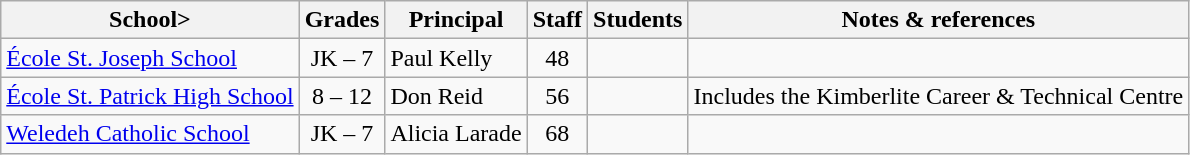<table class="wikitable">
<tr>
<th>School></th>
<th>Grades</th>
<th>Principal</th>
<th>Staff</th>
<th>Students</th>
<th>Notes & references</th>
</tr>
<tr>
<td><a href='#'>École St. Joseph School</a></td>
<td align=center>JK – 7</td>
<td>Paul Kelly</td>
<td align=center>48</td>
<td></td>
<td></td>
</tr>
<tr>
<td><a href='#'>École St. Patrick High School</a></td>
<td align=center>8 – 12</td>
<td>Don Reid</td>
<td align=center>56</td>
<td></td>
<td>Includes the Kimberlite Career & Technical Centre</td>
</tr>
<tr>
<td><a href='#'>Weledeh Catholic School</a></td>
<td align=center>JK – 7</td>
<td>Alicia Larade</td>
<td align=center>68</td>
<td></td>
<td></td>
</tr>
</table>
